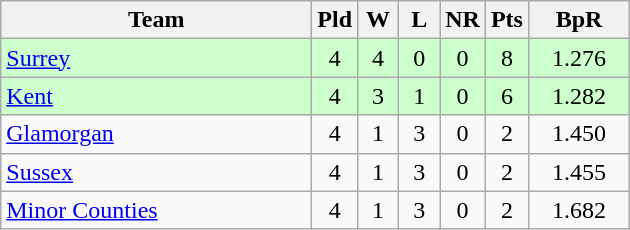<table class="wikitable" style="text-align: center;">
<tr>
<th width=200>Team</th>
<th width=20>Pld</th>
<th width=20>W</th>
<th width=20>L</th>
<th width=20>NR</th>
<th width=20>Pts</th>
<th width=60>BpR</th>
</tr>
<tr bgcolor="#ccffcc">
<td align=left><a href='#'>Surrey</a></td>
<td>4</td>
<td>4</td>
<td>0</td>
<td>0</td>
<td>8</td>
<td>1.276</td>
</tr>
<tr bgcolor="#ccffcc">
<td align=left><a href='#'>Kent</a></td>
<td>4</td>
<td>3</td>
<td>1</td>
<td>0</td>
<td>6</td>
<td>1.282</td>
</tr>
<tr>
<td align=left><a href='#'>Glamorgan</a></td>
<td>4</td>
<td>1</td>
<td>3</td>
<td>0</td>
<td>2</td>
<td>1.450</td>
</tr>
<tr>
<td align=left><a href='#'>Sussex</a></td>
<td>4</td>
<td>1</td>
<td>3</td>
<td>0</td>
<td>2</td>
<td>1.455</td>
</tr>
<tr>
<td align=left><a href='#'>Minor Counties</a></td>
<td>4</td>
<td>1</td>
<td>3</td>
<td>0</td>
<td>2</td>
<td>1.682</td>
</tr>
</table>
